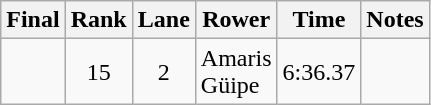<table class="wikitable" style="text-align:center">
<tr>
<th>Final</th>
<th>Rank</th>
<th>Lane</th>
<th>Rower</th>
<th>Time</th>
<th>Notes</th>
</tr>
<tr>
<td></td>
<td>15</td>
<td>2</td>
<td align=left>Amaris<br>Güipe</td>
<td>6:36.37</td>
<td></td>
</tr>
</table>
